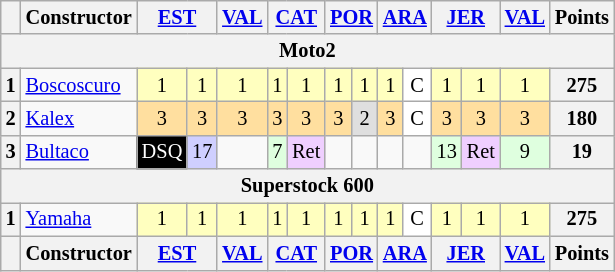<table class="wikitable" style="font-size:85%; text-align:center;">
<tr>
<th></th>
<th>Constructor</th>
<th colspan=2><a href='#'>EST</a><br></th>
<th><a href='#'>VAL</a><br></th>
<th colspan=2><a href='#'>CAT</a><br></th>
<th colspan=2><a href='#'>POR</a><br></th>
<th colspan=2><a href='#'>ARA</a><br></th>
<th colspan=2><a href='#'>JER</a><br></th>
<th><a href='#'>VAL</a><br></th>
<th>Points</th>
</tr>
<tr>
<th colspan=15>Moto2</th>
</tr>
<tr>
<th>1</th>
<td align=left nowrap> <a href='#'>Boscoscuro</a></td>
<td style="background:#ffffbf;">1</td>
<td style="background:#ffffbf;">1</td>
<td style="background:#ffffbf;">1</td>
<td style="background:#ffffbf;">1</td>
<td style="background:#ffffbf;">1</td>
<td style="background:#ffffbf;">1</td>
<td style="background:#ffffbf;">1</td>
<td style="background:#ffffbf;">1</td>
<td style="background:#ffffff;">C</td>
<td style="background:#ffffbf;">1</td>
<td style="background:#ffffbf;">1</td>
<td style="background:#ffffbf;">1</td>
<th>275</th>
</tr>
<tr>
<th>2</th>
<td align=left> <a href='#'>Kalex</a></td>
<td style="background:#ffdf9f;">3</td>
<td style="background:#ffdf9f;">3</td>
<td style="background:#ffdf9f;">3</td>
<td style="background:#ffdf9f;">3</td>
<td style="background:#ffdf9f;">3</td>
<td style="background:#ffdf9f;">3</td>
<td style="background:#dfdfdf;">2</td>
<td style="background:#ffdf9f;">3</td>
<td style="background:#ffffff;">C</td>
<td style="background:#ffdf9f;">3</td>
<td style="background:#ffdf9f;">3</td>
<td style="background:#ffdf9f;">3</td>
<th>180</th>
</tr>
<tr>
<th>3</th>
<td align=left> <a href='#'>Bultaco</a></td>
<td style="background-color:black;color:white">DSQ</td>
<td style="background:#cfcfff;">17</td>
<td></td>
<td style="background:#dfffdf;">7</td>
<td style="background:#efcfff;">Ret</td>
<td></td>
<td></td>
<td></td>
<td></td>
<td style="background:#dfffdf;">13</td>
<td style="background:#efcfff;">Ret</td>
<td style="background:#dfffdf;">9</td>
<th>19</th>
</tr>
<tr>
<th colspan=15>Superstock 600</th>
</tr>
<tr>
<th>1</th>
<td align=left> <a href='#'>Yamaha</a></td>
<td style="background:#ffffbf;">1</td>
<td style="background:#ffffbf;">1</td>
<td style="background:#ffffbf;">1</td>
<td style="background:#ffffbf;">1</td>
<td style="background:#ffffbf;">1</td>
<td style="background:#ffffbf;">1</td>
<td style="background:#ffffbf;">1</td>
<td style="background:#ffffbf;">1</td>
<td style="background:#ffffff;">C</td>
<td style="background:#ffffbf;">1</td>
<td style="background:#ffffbf;">1</td>
<td style="background:#ffffbf;">1</td>
<th>275</th>
</tr>
<tr>
<th></th>
<th>Constructor</th>
<th colspan=2><a href='#'>EST</a><br></th>
<th><a href='#'>VAL</a><br></th>
<th colspan=2><a href='#'>CAT</a><br></th>
<th colspan=2><a href='#'>POR</a><br></th>
<th colspan=2><a href='#'>ARA</a><br></th>
<th colspan=2><a href='#'>JER</a><br></th>
<th><a href='#'>VAL</a><br></th>
<th>Points</th>
</tr>
</table>
